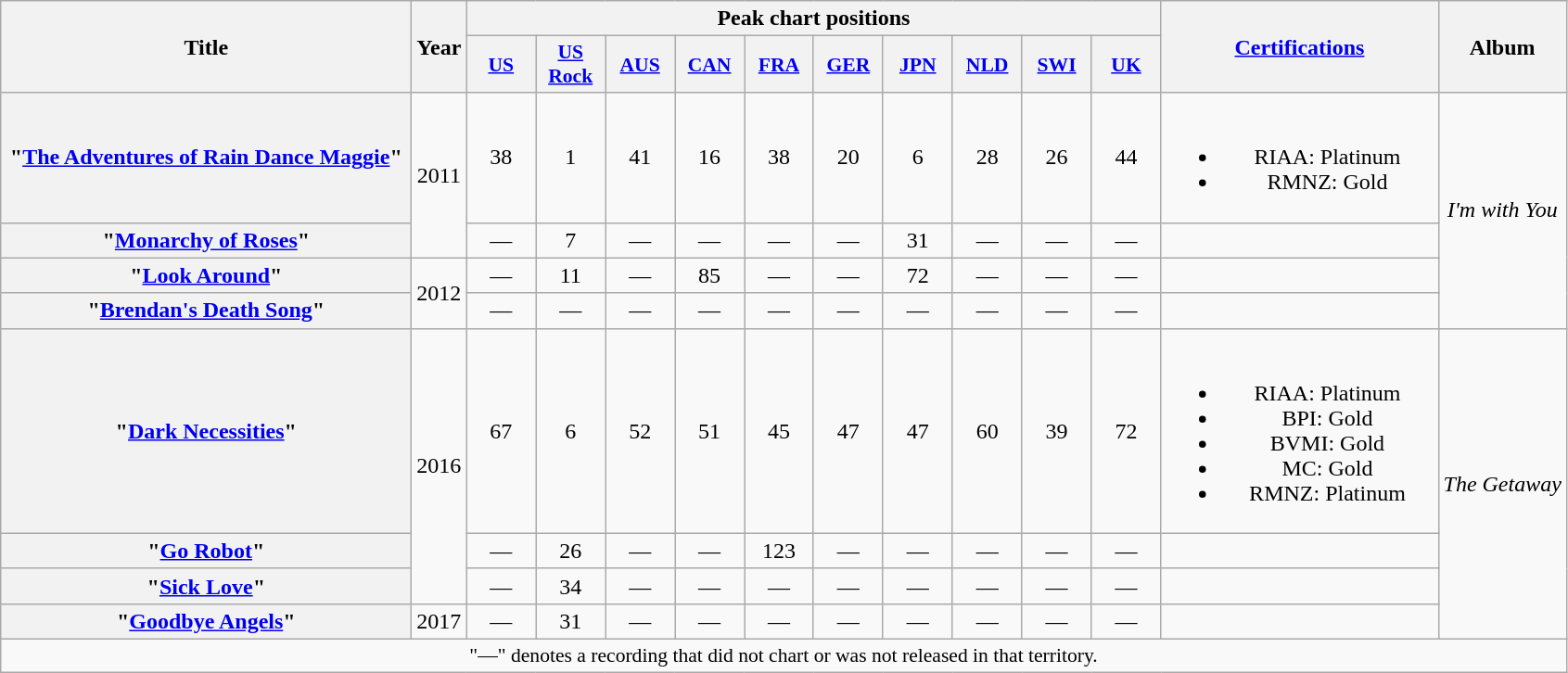<table class="wikitable plainrowheaders" style="text-align:center;">
<tr>
<th scope="col" rowspan="2" style="width:18em;">Title</th>
<th scope="col" rowspan="2">Year</th>
<th scope="col" colspan="10">Peak chart positions</th>
<th scope="col" rowspan="2" style="width:12em;"><a href='#'>Certifications</a></th>
<th scope="col" rowspan="2">Album</th>
</tr>
<tr>
<th scope="col" style="width:3em;font-size:90%;"><a href='#'>US</a><br></th>
<th scope="col" style="width:3em;font-size:90%;"><a href='#'>US<br>Rock</a><br></th>
<th scope="col" style="width:3em;font-size:90%;"><a href='#'>AUS</a><br></th>
<th scope="col" style="width:3em;font-size:90%;"><a href='#'>CAN</a><br></th>
<th scope="col" style="width:3em;font-size:90%;"><a href='#'>FRA</a><br></th>
<th scope="col" style="width:3em;font-size:90%;"><a href='#'>GER</a><br></th>
<th scope="col" style="width:3em;font-size:90%;"><a href='#'>JPN</a><br></th>
<th scope="col" style="width:3em;font-size:90%;"><a href='#'>NLD</a><br></th>
<th scope="col" style="width:3em;font-size:90%;"><a href='#'>SWI</a><br></th>
<th scope="col" style="width:3em;font-size:90%;"><a href='#'>UK</a><br></th>
</tr>
<tr>
<th scope="row">"<a href='#'>The Adventures of Rain Dance Maggie</a>"</th>
<td rowspan="2">2011</td>
<td>38</td>
<td>1</td>
<td>41</td>
<td>16</td>
<td>38</td>
<td>20</td>
<td>6</td>
<td>28</td>
<td>26</td>
<td>44</td>
<td><br><ul><li>RIAA: Platinum</li><li>RMNZ: Gold</li></ul></td>
<td rowspan="4"><em>I'm with You</em></td>
</tr>
<tr>
<th scope="row">"<a href='#'>Monarchy of Roses</a>"</th>
<td>—</td>
<td>7</td>
<td>—</td>
<td>—</td>
<td>—</td>
<td>—</td>
<td>31</td>
<td>—</td>
<td>—</td>
<td>—</td>
<td></td>
</tr>
<tr>
<th scope="row">"<a href='#'>Look Around</a>"</th>
<td rowspan="2">2012</td>
<td>—</td>
<td>11</td>
<td>—</td>
<td>85</td>
<td>—</td>
<td>—</td>
<td>72</td>
<td>—</td>
<td>—</td>
<td>—</td>
<td></td>
</tr>
<tr>
<th scope="row">"<a href='#'>Brendan's Death Song</a>"</th>
<td>—</td>
<td>—</td>
<td>—</td>
<td>—</td>
<td>—</td>
<td>—</td>
<td>—</td>
<td>—</td>
<td>—</td>
<td>—</td>
<td></td>
</tr>
<tr>
<th scope="row">"<a href='#'>Dark Necessities</a>"</th>
<td rowspan="3">2016</td>
<td>67</td>
<td>6</td>
<td>52</td>
<td>51</td>
<td>45</td>
<td>47</td>
<td>47</td>
<td>60</td>
<td>39</td>
<td>72</td>
<td><br><ul><li>RIAA: Platinum</li><li>BPI: Gold</li><li>BVMI: Gold</li><li>MC: Gold</li><li>RMNZ: Platinum</li></ul></td>
<td rowspan="4"><em>The Getaway</em></td>
</tr>
<tr>
<th scope="row">"<a href='#'>Go Robot</a>"</th>
<td>—</td>
<td>26</td>
<td>—</td>
<td>—</td>
<td>123</td>
<td>—</td>
<td>—</td>
<td>—</td>
<td>—</td>
<td>—</td>
<td></td>
</tr>
<tr>
<th scope="row">"<a href='#'>Sick Love</a>"</th>
<td>—</td>
<td>34</td>
<td>—</td>
<td>—</td>
<td>—</td>
<td>—</td>
<td>—</td>
<td>—</td>
<td>—</td>
<td>—</td>
<td></td>
</tr>
<tr>
<th scope="row">"<a href='#'>Goodbye Angels</a>"</th>
<td>2017</td>
<td>—</td>
<td>31</td>
<td>—</td>
<td>—</td>
<td>—</td>
<td>—</td>
<td —>—</td>
<td>—</td>
<td>—</td>
<td>—</td>
<td></td>
</tr>
<tr>
<td colspan="14" style="font-size:90%">"—" denotes a recording that did not chart or was not released in that territory.</td>
</tr>
</table>
